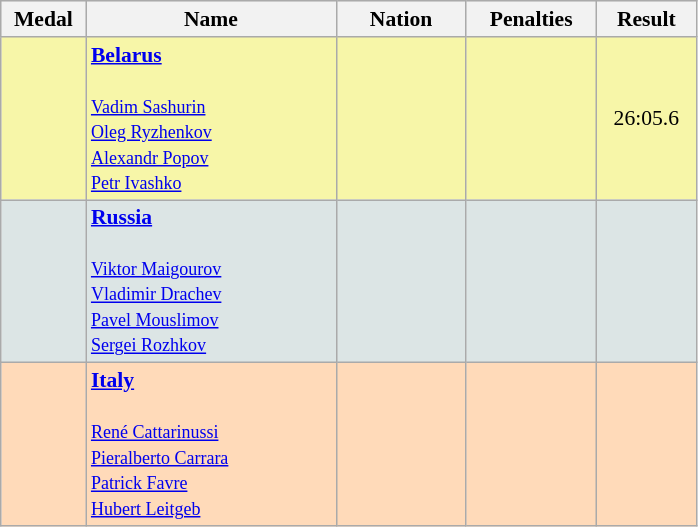<table class=wikitable style="border:1px solid #AAAAAA;font-size:90%">
<tr bgcolor="#E4E4E4">
<th style="border-bottom:1px solid #AAAAAA" width=50>Medal</th>
<th style="border-bottom:1px solid #AAAAAA" width=160>Name</th>
<th style="border-bottom:1px solid #AAAAAA" width=80>Nation</th>
<th style="border-bottom:1px solid #AAAAAA" width=80>Penalties</th>
<th style="border-bottom:1px solid #AAAAAA" width=60>Result</th>
</tr>
<tr bgcolor="#F7F6A8">
<td align="center"></td>
<td><strong><a href='#'>Belarus</a></strong><br><br><small><a href='#'>Vadim Sashurin</a><br><a href='#'>Oleg Ryzhenkov</a><br><a href='#'>Alexandr Popov</a><br><a href='#'>Petr Ivashko</a></small></td>
<td></td>
<td align="center"></td>
<td align="center">26:05.6</td>
</tr>
<tr bgcolor="#DCE5E5">
<td align="center"></td>
<td><strong><a href='#'>Russia</a></strong><br><br><small><a href='#'>Viktor Maigourov</a><br><a href='#'>Vladimir Drachev</a><br><a href='#'>Pavel Mouslimov</a><br><a href='#'>Sergei Rozhkov</a></small></td>
<td></td>
<td align="center"></td>
<td align="right"></td>
</tr>
<tr bgcolor="#FFDAB9">
<td align="center"></td>
<td><strong><a href='#'>Italy</a></strong><br><br><small><a href='#'>René Cattarinussi</a><br><a href='#'>Pieralberto Carrara</a><br><a href='#'>Patrick Favre</a><br><a href='#'>Hubert Leitgeb</a></small></td>
<td></td>
<td align="center"></td>
<td align="right"></td>
</tr>
</table>
